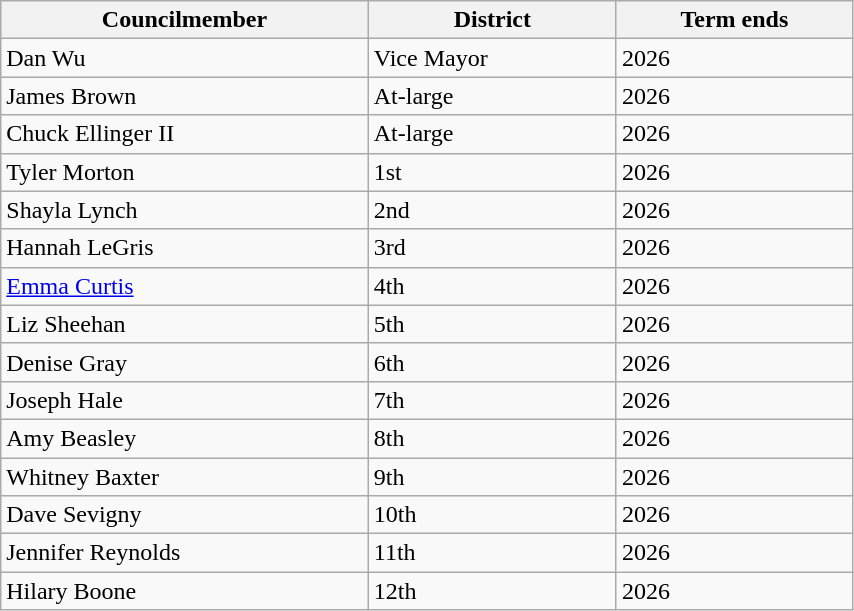<table class="wikitable sortable" style="width:45%;">
<tr>
<th>Councilmember</th>
<th>District</th>
<th>Term ends</th>
</tr>
<tr>
<td>Dan Wu</td>
<td>Vice Mayor</td>
<td>2026</td>
</tr>
<tr>
<td>James Brown</td>
<td>At-large</td>
<td>2026</td>
</tr>
<tr>
<td>Chuck Ellinger II</td>
<td>At-large</td>
<td>2026</td>
</tr>
<tr>
<td>Tyler Morton</td>
<td>1st</td>
<td>2026</td>
</tr>
<tr>
<td>Shayla Lynch</td>
<td>2nd</td>
<td>2026</td>
</tr>
<tr>
<td>Hannah LeGris</td>
<td>3rd</td>
<td>2026</td>
</tr>
<tr>
<td><a href='#'>Emma Curtis</a></td>
<td>4th</td>
<td>2026</td>
</tr>
<tr>
<td>Liz Sheehan</td>
<td>5th</td>
<td>2026</td>
</tr>
<tr>
<td>Denise Gray</td>
<td>6th</td>
<td>2026</td>
</tr>
<tr>
<td>Joseph Hale</td>
<td>7th</td>
<td>2026</td>
</tr>
<tr>
<td>Amy Beasley</td>
<td>8th</td>
<td>2026</td>
</tr>
<tr>
<td>Whitney Baxter</td>
<td>9th</td>
<td>2026</td>
</tr>
<tr>
<td>Dave Sevigny</td>
<td>10th</td>
<td>2026</td>
</tr>
<tr>
<td>Jennifer Reynolds</td>
<td>11th</td>
<td>2026</td>
</tr>
<tr>
<td>Hilary Boone</td>
<td>12th</td>
<td>2026</td>
</tr>
</table>
